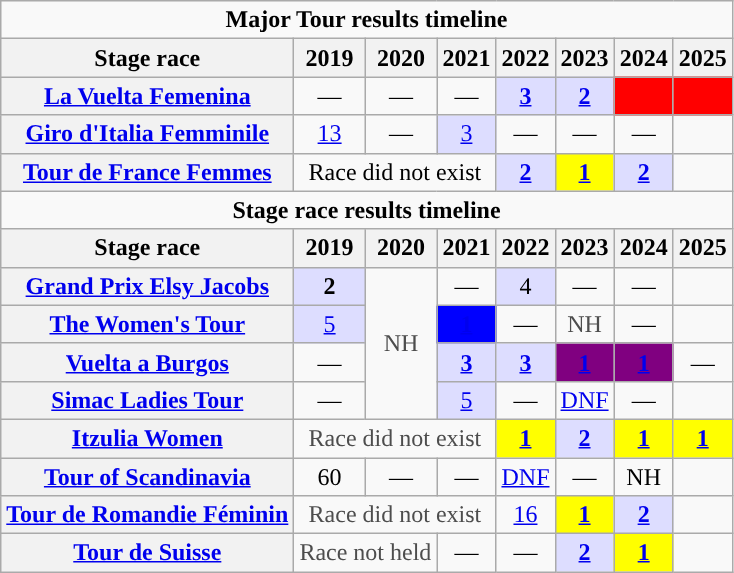<table class="wikitable plainrowheaders">
<tr>
<td colspan="16" align="center"><strong>Major Tour results timeline</strong></td>
</tr>
<tr>
<th>Stage race</th>
<th>2019</th>
<th>2020</th>
<th>2021</th>
<th>2022</th>
<th>2023</th>
<th>2024</th>
<th>2025</th>
</tr>
<tr style="text-align:center">
<th scope="row"><a href='#'>La Vuelta Femenina</a></th>
<td>—</td>
<td>—</td>
<td>—</td>
<td style="background:#ddf;"><a href='#'><strong>3</strong></a></td>
<td style="background:#ddf;"><a href='#'><strong>2</strong></a></td>
<td style="background:red;"></td>
<td style="background:red;"></td>
</tr>
<tr style="text-align:center">
<th scope="row"><a href='#'>Giro d'Italia Femminile</a></th>
<td><a href='#'>13</a></td>
<td>—</td>
<td style="background:#ddf;"><a href='#'>3</a></td>
<td>—</td>
<td>—</td>
<td>—</td>
<td></td>
</tr>
<tr style="text-align:center">
<th scope="row"><a href='#'>Tour de France Femmes</a></th>
<td colspan="3" align="center">Race did not exist</td>
<td style="background:#ddf;"><a href='#'><strong>2</strong></a></td>
<td style="background:yellow;"><a href='#'><strong>1</strong></a></td>
<td style="background:#ddf;"><a href='#'><strong>2</strong></a></td>
<td></td>
</tr>
<tr>
<td colspan="16" align="center"><strong>Stage race results timeline</strong></td>
</tr>
<tr>
<th>Stage race</th>
<th>2019</th>
<th>2020</th>
<th>2021</th>
<th>2022</th>
<th>2023</th>
<th>2024</th>
<th>2025</th>
</tr>
<tr style="text-align:center">
<th scope="row"><a href='#'>Grand Prix Elsy Jacobs</a></th>
<td style="background:#ddf;"><strong>2</strong></td>
<td style="color:#4d4d4d;" rowspan=4>NH</td>
<td>—</td>
<td style="background:#ddf;">4</td>
<td>—</td>
<td>—</td>
<td></td>
</tr>
<tr style="text-align:center;">
<th scope="row"><a href='#'>The Women's Tour</a></th>
<td style="background:#ddf;"><a href='#'>5</a></td>
<th style="background:blue;"><a href='#'><span><strong>1</strong></span></a></th>
<td>—</td>
<td style="color:#4d4d4d;" colspan=1>NH</td>
<td>—</td>
<td></td>
</tr>
<tr style="text-align:center;">
<th scope="row"><a href='#'>Vuelta a Burgos</a></th>
<td>—</td>
<td style="background:#ddf;"><a href='#'><strong>3</strong></a></td>
<td style="background:#ddf;"><a href='#'><strong>3</strong></a></td>
<td style="background:purple;"><a href='#'><span><strong>1</strong></span></a></td>
<td style="background:purple;"><a href='#'><span><strong>1</strong></span></a></td>
<td>—</td>
</tr>
<tr style="text-align:center;">
<th scope="row"><a href='#'>Simac Ladies Tour</a></th>
<td>—</td>
<td style="background:#ddf;"><a href='#'>5</a></td>
<td>—</td>
<td><a href='#'>DNF</a></td>
<td>—</td>
<td></td>
</tr>
<tr style="text-align:center;">
<th scope="row"><a href='#'>Itzulia Women</a></th>
<td style="color:#4d4d4d;" colspan=3>Race did not exist</td>
<td style="background:yellow;"><a href='#'><strong>1</strong></a></td>
<td style="background:#ddf;"><a href='#'><strong>2</strong></a></td>
<td style="background:yellow;"><a href='#'><strong>1</strong></a></td>
<td style="background:yellow;"><a href='#'><strong>1</strong></a></td>
</tr>
<tr style="text-align:center;">
<th scope="row"><a href='#'>Tour of Scandinavia</a></th>
<td>60</td>
<td>—</td>
<td>—</td>
<td><a href='#'>DNF</a></td>
<td>—</td>
<td colspan="1">NH</td>
<td></td>
</tr>
<tr style="text-align:center;">
<th scope="row"><a href='#'>Tour de Romandie Féminin</a></th>
<td style="color:#4d4d4d;" colspan=3>Race did not exist</td>
<td><a href='#'>16</a></td>
<td style="background:yellow;"><a href='#'><strong>1</strong></a></td>
<td style="background:#ddf;"><a href='#'><strong>2</strong></a></td>
<td></td>
</tr>
<tr style="text-align:center;">
<th scope="row"><a href='#'>Tour de Suisse</a></th>
<td style="color:#4d4d4d;" colspan=2>Race not held</td>
<td>—</td>
<td>—</td>
<td style="background:#ddf;"><a href='#'><strong>2</strong></a></td>
<td style="background:yellow;"><a href='#'><strong>1</strong></a></td>
<td></td>
</tr>
</table>
